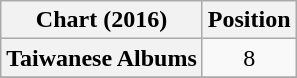<table class="wikitable plainrowheaders">
<tr>
<th>Chart (2016)</th>
<th>Position</th>
</tr>
<tr>
<th scope="row">Taiwanese Albums</th>
<td style="text-align:center;">8</td>
</tr>
<tr>
</tr>
</table>
